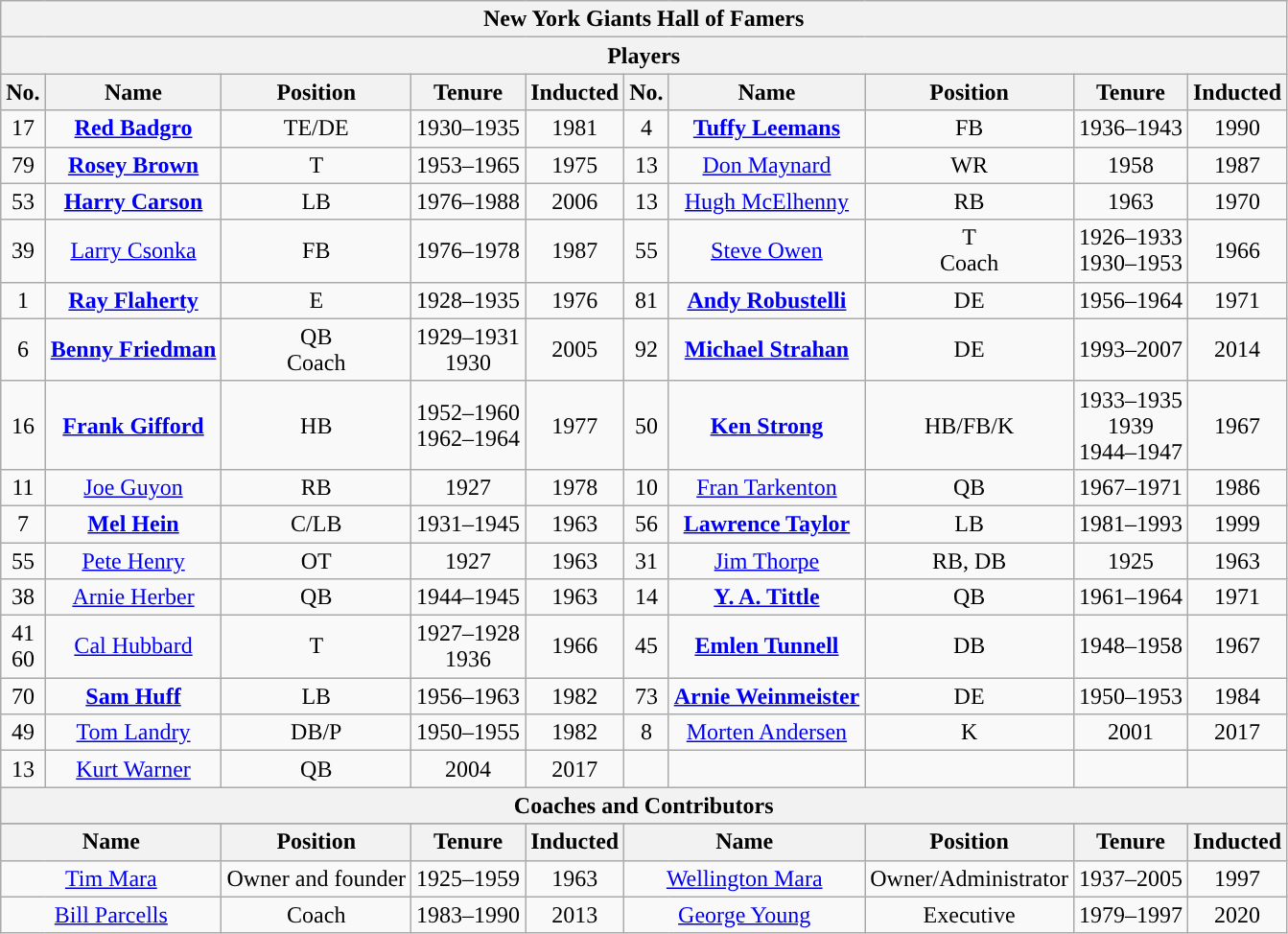<table class="wikitable" style="text-align:center">
<tr>
<th colspan="10">New York Giants Hall of Famers</th>
</tr>
<tr>
<th colspan="10">Players</th>
</tr>
<tr>
<th>No.</th>
<th>Name</th>
<th>Position</th>
<th>Tenure</th>
<th>Inducted</th>
<th>No.</th>
<th>Name</th>
<th>Position</th>
<th>Tenure</th>
<th>Inducted</th>
</tr>
<tr>
<td>17</td>
<td><strong><a href='#'>Red Badgro</a></strong></td>
<td>TE/DE</td>
<td>1930–1935</td>
<td>1981</td>
<td>4</td>
<td><strong><a href='#'>Tuffy Leemans</a></strong></td>
<td>FB</td>
<td>1936–1943</td>
<td>1990</td>
</tr>
<tr>
<td>79</td>
<td><strong><a href='#'>Rosey Brown</a></strong></td>
<td>T</td>
<td>1953–1965</td>
<td>1975</td>
<td>13</td>
<td><a href='#'>Don Maynard</a></td>
<td>WR</td>
<td>1958</td>
<td>1987</td>
</tr>
<tr>
<td>53</td>
<td><strong><a href='#'>Harry Carson</a></strong></td>
<td>LB</td>
<td>1976–1988</td>
<td>2006</td>
<td>13</td>
<td><a href='#'>Hugh McElhenny</a></td>
<td>RB</td>
<td>1963</td>
<td>1970</td>
</tr>
<tr>
<td>39</td>
<td><a href='#'>Larry Csonka</a></td>
<td>FB</td>
<td>1976–1978</td>
<td>1987</td>
<td>55</td>
<td><a href='#'>Steve Owen</a></td>
<td>T<br>Coach</td>
<td>1926–1933<br>1930–1953</td>
<td>1966</td>
</tr>
<tr>
<td>1</td>
<td><strong><a href='#'>Ray Flaherty</a></strong></td>
<td>E</td>
<td>1928–1935</td>
<td>1976</td>
<td>81</td>
<td><strong><a href='#'>Andy Robustelli</a></strong></td>
<td>DE</td>
<td>1956–1964</td>
<td>1971</td>
</tr>
<tr>
<td>6</td>
<td><strong><a href='#'>Benny Friedman</a></strong></td>
<td>QB<br>Coach</td>
<td>1929–1931<br>1930</td>
<td>2005</td>
<td>92</td>
<td><strong><a href='#'>Michael Strahan</a></strong></td>
<td>DE</td>
<td>1993–2007</td>
<td>2014</td>
</tr>
<tr>
<td>16</td>
<td><strong><a href='#'>Frank Gifford</a></strong></td>
<td>HB</td>
<td>1952–1960<br>1962–1964</td>
<td>1977</td>
<td>50</td>
<td><strong><a href='#'>Ken Strong</a></strong></td>
<td>HB/FB/K</td>
<td>1933–1935<br>1939<br>1944–1947</td>
<td>1967</td>
</tr>
<tr>
<td>11</td>
<td><a href='#'>Joe Guyon</a></td>
<td>RB</td>
<td>1927</td>
<td>1978</td>
<td>10</td>
<td><a href='#'>Fran Tarkenton</a></td>
<td>QB</td>
<td>1967–1971</td>
<td>1986</td>
</tr>
<tr>
<td>7</td>
<td><strong><a href='#'>Mel Hein</a></strong></td>
<td>C/LB</td>
<td>1931–1945</td>
<td>1963</td>
<td>56</td>
<td><strong><a href='#'>Lawrence Taylor</a></strong></td>
<td>LB</td>
<td>1981–1993</td>
<td>1999</td>
</tr>
<tr>
<td>55</td>
<td><a href='#'>Pete Henry</a></td>
<td>OT</td>
<td>1927</td>
<td>1963</td>
<td>31</td>
<td><a href='#'>Jim Thorpe</a></td>
<td>RB, DB</td>
<td>1925</td>
<td>1963</td>
</tr>
<tr>
<td>38</td>
<td><a href='#'>Arnie Herber</a></td>
<td>QB</td>
<td>1944–1945</td>
<td>1963</td>
<td>14</td>
<td><strong><a href='#'>Y. A. Tittle</a></strong></td>
<td>QB</td>
<td>1961–1964</td>
<td>1971</td>
</tr>
<tr>
<td>41<br>60</td>
<td><a href='#'>Cal Hubbard</a></td>
<td>T</td>
<td>1927–1928<br>1936</td>
<td>1966</td>
<td>45</td>
<td><strong><a href='#'>Emlen Tunnell</a></strong></td>
<td>DB</td>
<td>1948–1958</td>
<td>1967</td>
</tr>
<tr>
<td>70</td>
<td><strong><a href='#'>Sam Huff</a></strong></td>
<td>LB</td>
<td>1956–1963</td>
<td>1982</td>
<td>73</td>
<td><strong><a href='#'>Arnie Weinmeister</a></strong></td>
<td>DE</td>
<td>1950–1953</td>
<td>1984</td>
</tr>
<tr>
<td>49</td>
<td><a href='#'>Tom Landry</a></td>
<td>DB/P</td>
<td>1950–1955</td>
<td>1982</td>
<td>8</td>
<td><a href='#'>Morten Andersen</a></td>
<td>K</td>
<td>2001</td>
<td>2017</td>
</tr>
<tr>
<td>13</td>
<td><a href='#'>Kurt Warner</a></td>
<td>QB</td>
<td>2004</td>
<td>2017</td>
<td></td>
<td></td>
<td></td>
<td></td>
<td></td>
</tr>
<tr>
<th colspan="10">Coaches and Contributors</th>
</tr>
<tr>
</tr>
<tr>
<th colspan=2>Name</th>
<th>Position</th>
<th>Tenure</th>
<th>Inducted</th>
<th colspan=2>Name</th>
<th>Position</th>
<th>Tenure</th>
<th>Inducted</th>
</tr>
<tr>
<td colspan=2><a href='#'>Tim Mara</a></td>
<td>Owner and founder</td>
<td>1925–1959</td>
<td>1963</td>
<td colspan=2><a href='#'>Wellington Mara</a></td>
<td>Owner/Administrator</td>
<td>1937–2005</td>
<td>1997</td>
</tr>
<tr>
<td colspan=2><a href='#'>Bill Parcells</a></td>
<td>Coach</td>
<td>1983–1990</td>
<td>2013</td>
<td colspan=2><a href='#'>George Young</a></td>
<td>Executive</td>
<td>1979–1997</td>
<td>2020</td>
</tr>
</table>
